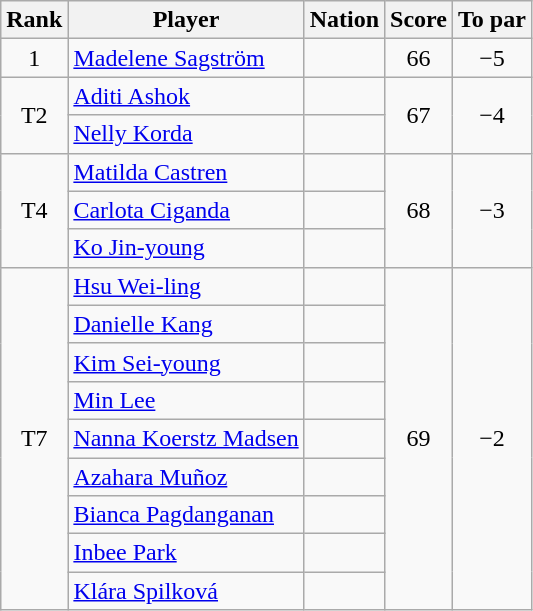<table class="wikitable">
<tr>
<th>Rank</th>
<th>Player</th>
<th>Nation</th>
<th>Score</th>
<th>To par</th>
</tr>
<tr>
<td align=center>1</td>
<td><a href='#'>Madelene Sagström</a></td>
<td></td>
<td align=center>66</td>
<td align=center>−5</td>
</tr>
<tr>
<td align=center rowspan=2>T2</td>
<td><a href='#'>Aditi Ashok</a></td>
<td></td>
<td align=center rowspan=2>67</td>
<td align=center rowspan=2>−4</td>
</tr>
<tr>
<td><a href='#'>Nelly Korda</a></td>
<td></td>
</tr>
<tr>
<td align=center rowspan=3>T4</td>
<td><a href='#'>Matilda Castren</a></td>
<td></td>
<td align=center rowspan=3>68</td>
<td align=center rowspan=3>−3</td>
</tr>
<tr>
<td><a href='#'>Carlota Ciganda</a></td>
<td></td>
</tr>
<tr>
<td><a href='#'>Ko Jin-young</a></td>
<td></td>
</tr>
<tr>
<td align=center rowspan=9>T7</td>
<td><a href='#'>Hsu Wei-ling</a></td>
<td></td>
<td align=center rowspan=9>69</td>
<td align=center rowspan=9>−2</td>
</tr>
<tr>
<td><a href='#'>Danielle Kang</a></td>
<td></td>
</tr>
<tr>
<td><a href='#'>Kim Sei-young</a></td>
<td></td>
</tr>
<tr>
<td><a href='#'>Min Lee</a></td>
<td></td>
</tr>
<tr>
<td><a href='#'>Nanna Koerstz Madsen</a></td>
<td></td>
</tr>
<tr>
<td><a href='#'>Azahara Muñoz</a></td>
<td></td>
</tr>
<tr>
<td><a href='#'>Bianca Pagdanganan</a></td>
<td></td>
</tr>
<tr>
<td><a href='#'>Inbee Park</a></td>
<td></td>
</tr>
<tr>
<td><a href='#'>Klára Spilková</a></td>
<td></td>
</tr>
</table>
